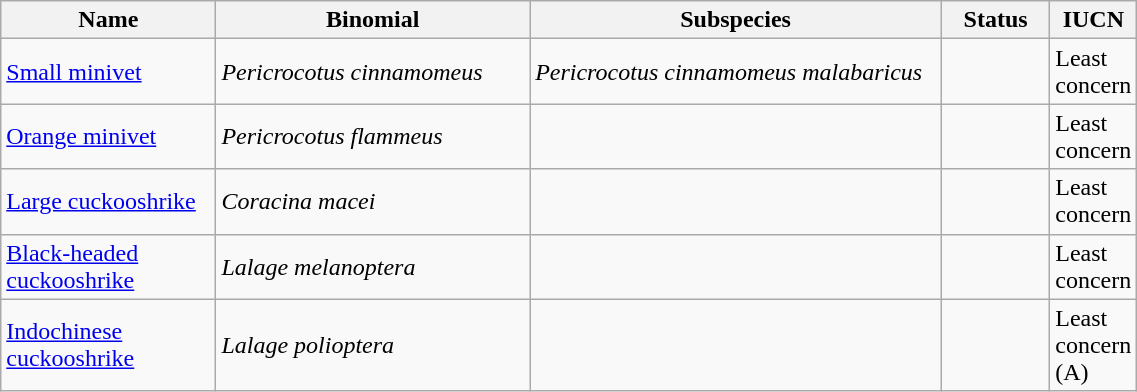<table width=60% class="wikitable">
<tr>
<th width=20%>Name</th>
<th width=30%>Binomial</th>
<th width=40%>Subspecies</th>
<th width=30%>Status</th>
<th width=30%>IUCN</th>
</tr>
<tr>
<td><a href='#'>Small minivet</a><br>
</td>
<td><em>Pericrocotus cinnamomeus</em></td>
<td><em>Pericrocotus cinnamomeus malabaricus</em></td>
<td></td>
<td>Least concern</td>
</tr>
<tr>
<td><a href='#'>Orange minivet</a><br>
</td>
<td><em>Pericrocotus flammeus</em></td>
<td></td>
<td></td>
<td>Least concern</td>
</tr>
<tr>
<td><a href='#'>Large cuckooshrike</a><br></td>
<td><em>Coracina macei</em></td>
<td></td>
<td></td>
<td>Least concern</td>
</tr>
<tr>
<td><a href='#'>Black-headed cuckooshrike</a><br></td>
<td><em>Lalage melanoptera</em></td>
<td></td>
<td></td>
<td>Least concern</td>
</tr>
<tr>
<td><a href='#'>Indochinese cuckooshrike</a><br></td>
<td><em>Lalage polioptera</em></td>
<td></td>
<td></td>
<td>Least concern<br>(A)</td>
</tr>
</table>
